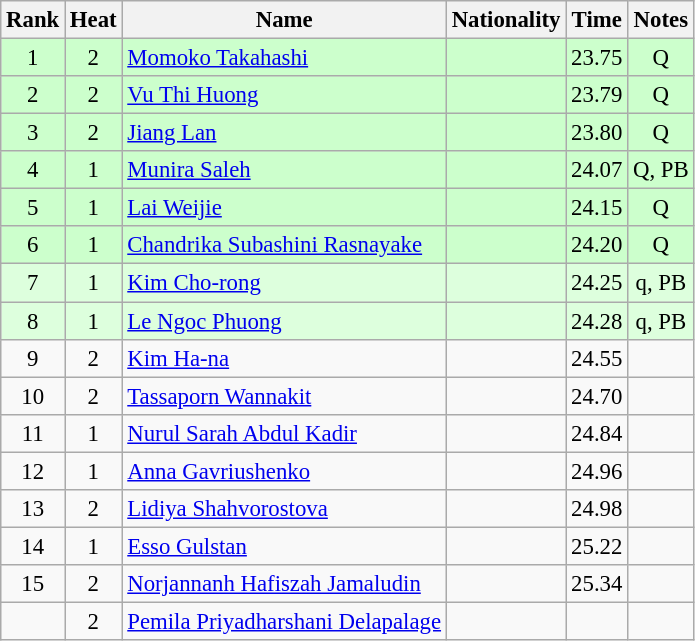<table class="wikitable sortable" style="text-align:center; font-size:95%">
<tr>
<th>Rank</th>
<th>Heat</th>
<th>Name</th>
<th>Nationality</th>
<th>Time</th>
<th>Notes</th>
</tr>
<tr bgcolor=ccffcc>
<td>1</td>
<td>2</td>
<td align=left><a href='#'>Momoko Takahashi</a></td>
<td align=left></td>
<td>23.75</td>
<td>Q</td>
</tr>
<tr bgcolor=ccffcc>
<td>2</td>
<td>2</td>
<td align=left><a href='#'>Vu Thi Huong</a></td>
<td align=left></td>
<td>23.79</td>
<td>Q</td>
</tr>
<tr bgcolor=ccffcc>
<td>3</td>
<td>2</td>
<td align=left><a href='#'>Jiang Lan</a></td>
<td align=left></td>
<td>23.80</td>
<td>Q</td>
</tr>
<tr bgcolor=ccffcc>
<td>4</td>
<td>1</td>
<td align=left><a href='#'>Munira Saleh</a></td>
<td align=left></td>
<td>24.07</td>
<td>Q, PB</td>
</tr>
<tr bgcolor=ccffcc>
<td>5</td>
<td>1</td>
<td align=left><a href='#'>Lai Weijie</a></td>
<td align=left></td>
<td>24.15</td>
<td>Q</td>
</tr>
<tr bgcolor=ccffcc>
<td>6</td>
<td>1</td>
<td align=left><a href='#'>Chandrika Subashini Rasnayake</a></td>
<td align=left></td>
<td>24.20</td>
<td>Q</td>
</tr>
<tr bgcolor=ddffdd>
<td>7</td>
<td>1</td>
<td align=left><a href='#'>Kim Cho-rong</a></td>
<td align=left></td>
<td>24.25</td>
<td>q, PB</td>
</tr>
<tr bgcolor=ddffdd>
<td>8</td>
<td>1</td>
<td align=left><a href='#'>Le Ngoc Phuong</a></td>
<td align=left></td>
<td>24.28</td>
<td>q, PB</td>
</tr>
<tr>
<td>9</td>
<td>2</td>
<td align=left><a href='#'>Kim Ha-na</a></td>
<td align=left></td>
<td>24.55</td>
<td></td>
</tr>
<tr>
<td>10</td>
<td>2</td>
<td align=left><a href='#'>Tassaporn Wannakit</a></td>
<td align=left></td>
<td>24.70</td>
<td></td>
</tr>
<tr>
<td>11</td>
<td>1</td>
<td align=left><a href='#'>Nurul Sarah Abdul Kadir</a></td>
<td align=left></td>
<td>24.84</td>
<td></td>
</tr>
<tr>
<td>12</td>
<td>1</td>
<td align=left><a href='#'>Anna Gavriushenko</a></td>
<td align=left></td>
<td>24.96</td>
<td></td>
</tr>
<tr>
<td>13</td>
<td>2</td>
<td align=left><a href='#'>Lidiya Shahvorostova</a></td>
<td align=left></td>
<td>24.98</td>
<td></td>
</tr>
<tr>
<td>14</td>
<td>1</td>
<td align=left><a href='#'>Esso Gulstan</a></td>
<td align=left></td>
<td>25.22</td>
<td></td>
</tr>
<tr>
<td>15</td>
<td>2</td>
<td align=left><a href='#'>Norjannanh Hafiszah Jamaludin</a></td>
<td align=left></td>
<td>25.34</td>
<td></td>
</tr>
<tr>
<td></td>
<td>2</td>
<td align=left><a href='#'>Pemila Priyadharshani Delapalage</a></td>
<td align=left></td>
<td></td>
<td></td>
</tr>
</table>
